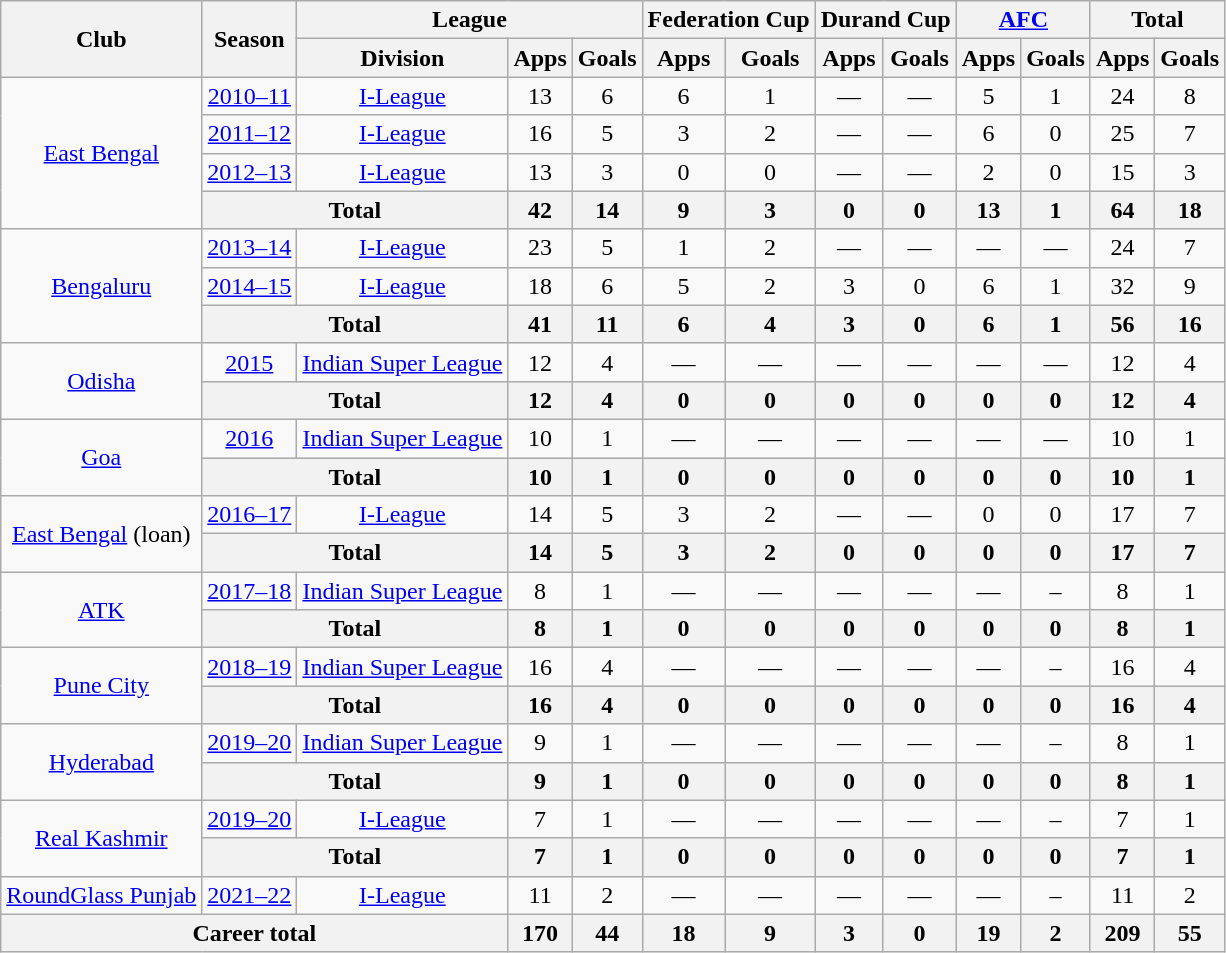<table class="wikitable" style="text-align: center;">
<tr>
<th rowspan="2">Club</th>
<th rowspan="2">Season</th>
<th colspan="3">League</th>
<th colspan="2">Federation Cup</th>
<th colspan="2">Durand Cup</th>
<th colspan="2"><a href='#'>AFC</a></th>
<th colspan="2">Total</th>
</tr>
<tr>
<th>Division</th>
<th>Apps</th>
<th>Goals</th>
<th>Apps</th>
<th>Goals</th>
<th>Apps</th>
<th>Goals</th>
<th>Apps</th>
<th>Goals</th>
<th>Apps</th>
<th>Goals</th>
</tr>
<tr>
<td rowspan="4"><a href='#'>East Bengal</a></td>
<td><a href='#'>2010–11</a></td>
<td><a href='#'>I-League</a></td>
<td>13</td>
<td>6</td>
<td>6</td>
<td>1</td>
<td>—</td>
<td>—</td>
<td>5</td>
<td>1</td>
<td>24</td>
<td>8</td>
</tr>
<tr>
<td><a href='#'>2011–12</a></td>
<td><a href='#'>I-League</a></td>
<td>16</td>
<td>5</td>
<td>3</td>
<td>2</td>
<td>—</td>
<td>—</td>
<td>6</td>
<td>0</td>
<td>25</td>
<td>7</td>
</tr>
<tr>
<td><a href='#'>2012–13</a></td>
<td><a href='#'>I-League</a></td>
<td>13</td>
<td>3</td>
<td>0</td>
<td>0</td>
<td>—</td>
<td>—</td>
<td>2</td>
<td>0</td>
<td>15</td>
<td>3</td>
</tr>
<tr>
<th colspan="2">Total</th>
<th>42</th>
<th>14</th>
<th>9</th>
<th>3</th>
<th>0</th>
<th>0</th>
<th>13</th>
<th>1</th>
<th>64</th>
<th>18</th>
</tr>
<tr>
<td rowspan="3"><a href='#'>Bengaluru</a></td>
<td><a href='#'>2013–14</a></td>
<td><a href='#'>I-League</a></td>
<td>23</td>
<td>5</td>
<td>1</td>
<td>2</td>
<td>—</td>
<td>—</td>
<td>—</td>
<td>—</td>
<td>24</td>
<td>7</td>
</tr>
<tr>
<td><a href='#'>2014–15</a></td>
<td><a href='#'>I-League</a></td>
<td>18</td>
<td>6</td>
<td>5</td>
<td>2</td>
<td>3</td>
<td>0</td>
<td>6</td>
<td>1</td>
<td>32</td>
<td>9</td>
</tr>
<tr>
<th colspan="2">Total</th>
<th>41</th>
<th>11</th>
<th>6</th>
<th>4</th>
<th>3</th>
<th>0</th>
<th>6</th>
<th>1</th>
<th>56</th>
<th>16</th>
</tr>
<tr>
<td rowspan="2"><a href='#'>Odisha</a></td>
<td><a href='#'>2015</a></td>
<td><a href='#'>Indian Super League</a></td>
<td>12</td>
<td>4</td>
<td>—</td>
<td>—</td>
<td>—</td>
<td>—</td>
<td>—</td>
<td>—</td>
<td>12</td>
<td>4</td>
</tr>
<tr>
<th colspan="2">Total</th>
<th>12</th>
<th>4</th>
<th>0</th>
<th>0</th>
<th>0</th>
<th>0</th>
<th>0</th>
<th>0</th>
<th>12</th>
<th>4</th>
</tr>
<tr>
<td rowspan="2"><a href='#'>Goa</a></td>
<td><a href='#'>2016</a></td>
<td><a href='#'>Indian Super League</a></td>
<td>10</td>
<td>1</td>
<td>—</td>
<td>—</td>
<td>—</td>
<td>—</td>
<td>—</td>
<td>—</td>
<td>10</td>
<td>1</td>
</tr>
<tr>
<th colspan="2">Total</th>
<th>10</th>
<th>1</th>
<th>0</th>
<th>0</th>
<th>0</th>
<th>0</th>
<th>0</th>
<th>0</th>
<th>10</th>
<th>1</th>
</tr>
<tr>
<td rowspan="2"><a href='#'>East Bengal</a> (loan)</td>
<td><a href='#'>2016–17</a></td>
<td><a href='#'>I-League</a></td>
<td>14</td>
<td>5</td>
<td>3</td>
<td>2</td>
<td>—</td>
<td>—</td>
<td>0</td>
<td>0</td>
<td>17</td>
<td>7</td>
</tr>
<tr>
<th colspan="2">Total</th>
<th>14</th>
<th>5</th>
<th>3</th>
<th>2</th>
<th>0</th>
<th>0</th>
<th>0</th>
<th>0</th>
<th>17</th>
<th>7</th>
</tr>
<tr>
<td rowspan="2"><a href='#'>ATK</a></td>
<td><a href='#'>2017–18</a></td>
<td><a href='#'>Indian Super League</a></td>
<td>8</td>
<td>1</td>
<td>—</td>
<td>—</td>
<td>—</td>
<td>—</td>
<td>—</td>
<td>–</td>
<td>8</td>
<td>1</td>
</tr>
<tr>
<th colspan="2">Total</th>
<th>8</th>
<th>1</th>
<th>0</th>
<th>0</th>
<th>0</th>
<th>0</th>
<th>0</th>
<th>0</th>
<th>8</th>
<th>1</th>
</tr>
<tr>
<td rowspan="2"><a href='#'>Pune City</a></td>
<td><a href='#'>2018–19</a></td>
<td><a href='#'>Indian Super League</a></td>
<td>16</td>
<td>4</td>
<td>—</td>
<td>—</td>
<td>—</td>
<td>—</td>
<td>—</td>
<td>–</td>
<td>16</td>
<td>4</td>
</tr>
<tr>
<th colspan="2">Total</th>
<th>16</th>
<th>4</th>
<th>0</th>
<th>0</th>
<th>0</th>
<th>0</th>
<th>0</th>
<th>0</th>
<th>16</th>
<th>4</th>
</tr>
<tr>
<td rowspan="2"><a href='#'>Hyderabad</a></td>
<td><a href='#'>2019–20</a></td>
<td><a href='#'>Indian Super League</a></td>
<td>9</td>
<td>1</td>
<td>—</td>
<td>—</td>
<td>—</td>
<td>—</td>
<td>—</td>
<td>–</td>
<td>8</td>
<td>1</td>
</tr>
<tr>
<th colspan="2">Total</th>
<th>9</th>
<th>1</th>
<th>0</th>
<th>0</th>
<th>0</th>
<th>0</th>
<th>0</th>
<th>0</th>
<th>8</th>
<th>1</th>
</tr>
<tr>
<td rowspan="2"><a href='#'>Real Kashmir</a></td>
<td><a href='#'>2019–20</a></td>
<td><a href='#'>I-League</a></td>
<td>7</td>
<td>1</td>
<td>—</td>
<td>—</td>
<td>—</td>
<td>—</td>
<td>—</td>
<td>–</td>
<td>7</td>
<td>1</td>
</tr>
<tr>
<th colspan="2">Total</th>
<th>7</th>
<th>1</th>
<th>0</th>
<th>0</th>
<th>0</th>
<th>0</th>
<th>0</th>
<th>0</th>
<th>7</th>
<th>1</th>
</tr>
<tr>
<td rowspan="1"><a href='#'>RoundGlass Punjab</a></td>
<td><a href='#'>2021–22</a></td>
<td><a href='#'>I-League</a></td>
<td>11</td>
<td>2</td>
<td>—</td>
<td>—</td>
<td>—</td>
<td>—</td>
<td>—</td>
<td>–</td>
<td>11</td>
<td>2</td>
</tr>
<tr>
<th colspan="3">Career total</th>
<th>170</th>
<th>44</th>
<th>18</th>
<th>9</th>
<th>3</th>
<th>0</th>
<th>19</th>
<th>2</th>
<th>209</th>
<th>55</th>
</tr>
</table>
